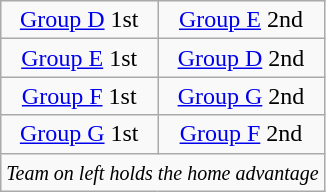<table class=wikitable style="text-align:center">
<tr>
<td><a href='#'>Group D</a> 1st</td>
<td><a href='#'>Group E</a> 2nd</td>
</tr>
<tr>
<td><a href='#'>Group E</a> 1st</td>
<td><a href='#'>Group D</a> 2nd</td>
</tr>
<tr>
<td><a href='#'>Group F</a> 1st</td>
<td><a href='#'>Group G</a> 2nd</td>
</tr>
<tr>
<td><a href='#'>Group G</a> 1st</td>
<td><a href='#'>Group F</a> 2nd</td>
</tr>
<tr>
<td colspan=2><small><em>Team on left holds the home advantage</em></small></td>
</tr>
</table>
